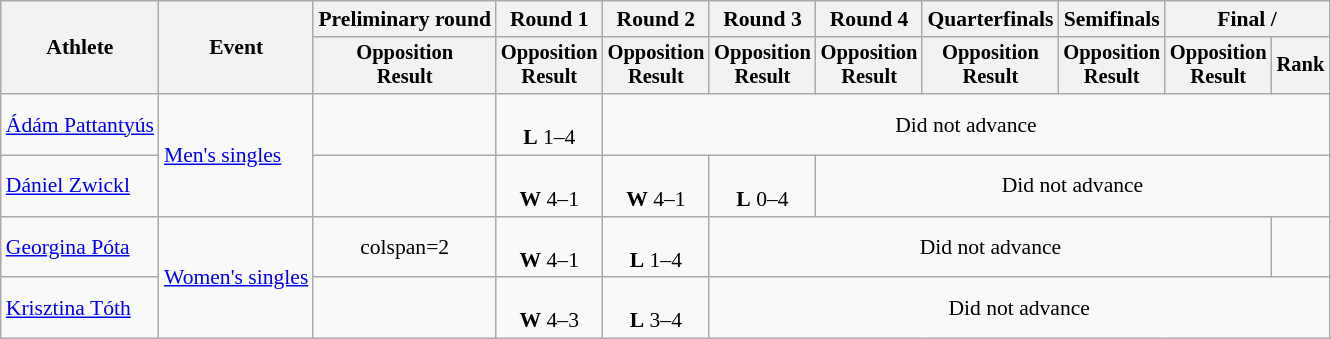<table class=wikitable style="font-size:90%;">
<tr>
<th rowspan=2>Athlete</th>
<th rowspan=2>Event</th>
<th>Preliminary round</th>
<th>Round 1</th>
<th>Round 2</th>
<th>Round 3</th>
<th>Round 4</th>
<th>Quarterfinals</th>
<th>Semifinals</th>
<th colspan=2>Final / </th>
</tr>
<tr style="font-size:95%">
<th>Opposition<br>Result</th>
<th>Opposition<br>Result</th>
<th>Opposition<br>Result</th>
<th>Opposition<br>Result</th>
<th>Opposition<br>Result</th>
<th>Opposition<br>Result</th>
<th>Opposition<br>Result</th>
<th>Opposition<br>Result</th>
<th>Rank</th>
</tr>
<tr align=center>
<td align=left><a href='#'>Ádám Pattantyús</a></td>
<td rowspan=2 align=left><a href='#'>Men's singles</a></td>
<td></td>
<td><br><strong>L</strong> 1–4</td>
<td colspan=7>Did not advance</td>
</tr>
<tr align=center>
<td align=left><a href='#'>Dániel Zwickl</a></td>
<td></td>
<td><br><strong>W</strong> 4–1</td>
<td><br><strong>W</strong> 4–1</td>
<td><br><strong>L</strong> 0–4</td>
<td colspan=5>Did not advance</td>
</tr>
<tr align=center>
<td align=left><a href='#'>Georgina Póta</a></td>
<td rowspan=2 align=left><a href='#'>Women's singles</a></td>
<td>colspan=2 </td>
<td><br><strong>W</strong> 4–1</td>
<td><br><strong>L</strong> 1–4</td>
<td colspan=5>Did not advance</td>
</tr>
<tr align=center>
<td align=left><a href='#'>Krisztina Tóth</a></td>
<td></td>
<td><br><strong>W</strong> 4–3</td>
<td><br><strong>L</strong> 3–4</td>
<td colspan=6>Did not advance</td>
</tr>
</table>
